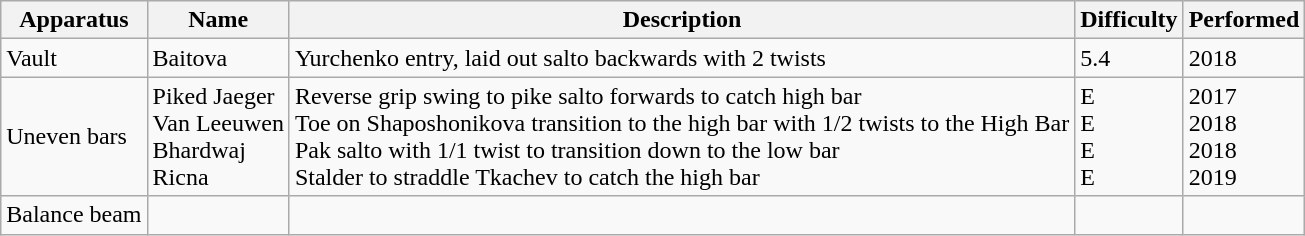<table class="wikitable">
<tr>
<th>Apparatus</th>
<th>Name</th>
<th>Description</th>
<th>Difficulty</th>
<th>Performed</th>
</tr>
<tr>
<td>Vault</td>
<td>Baitova</td>
<td>Yurchenko entry, laid out salto backwards with 2 twists</td>
<td>5.4</td>
<td>2018</td>
</tr>
<tr>
<td>Uneven bars</td>
<td>Piked Jaeger<br>Van Leeuwen<br>Bhardwaj<br>Ricna</td>
<td>Reverse grip swing to pike salto forwards to catch high bar<br>Toe on Shaposhonikova transition to the high bar with 1/2 twists to the High Bar<br>Pak salto with 1/1 twist to transition down to the low bar<br>Stalder to straddle Tkachev to catch the high bar</td>
<td>E<br>E<br>E<br>E</td>
<td>2017<br>2018<br>2018<br>2019</td>
</tr>
<tr>
<td>Balance beam</td>
<td></td>
<td></td>
<td></td>
<td></td>
</tr>
</table>
